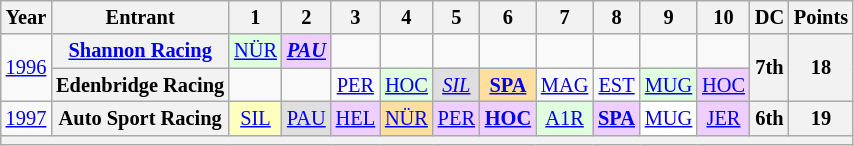<table class="wikitable" style="text-align:center; font-size:85%">
<tr>
<th>Year</th>
<th>Entrant</th>
<th>1</th>
<th>2</th>
<th>3</th>
<th>4</th>
<th>5</th>
<th>6</th>
<th>7</th>
<th>8</th>
<th>9</th>
<th>10</th>
<th>DC</th>
<th>Points</th>
</tr>
<tr>
<td rowspan=2><a href='#'>1996</a></td>
<th nowrap><a href='#'>Shannon Racing</a></th>
<td style="background:#DFFFDF;"><a href='#'>NÜR</a><br></td>
<td style="background:#EFCFFF;"><a href='#'><strong><em>PAU</em></strong></a><br></td>
<td></td>
<td></td>
<td></td>
<td></td>
<td></td>
<td></td>
<td></td>
<td></td>
<th rowspan=2>7th</th>
<th rowspan=2>18</th>
</tr>
<tr>
<th nowrap>Edenbridge Racing</th>
<td></td>
<td></td>
<td><a href='#'>PER</a></td>
<td style="background:#DFFFDF;"><a href='#'>HOC</a><br></td>
<td style="background:#DFDFDF;"><em><a href='#'>SIL</a></em><br></td>
<td style="background:#FFDF9F;"><strong><a href='#'>SPA</a></strong><br></td>
<td><a href='#'>MAG</a></td>
<td><a href='#'>EST</a></td>
<td style="background:#DFFFDF;"><a href='#'>MUG</a><br></td>
<td style="background:#EFCFFF;"><a href='#'>HOC</a><br></td>
</tr>
<tr>
<td><a href='#'>1997</a></td>
<th nowrap>Auto Sport Racing</th>
<td style="background:#ffffbf;"><a href='#'>SIL</a><br></td>
<td style="background:#dfdfdf;"><a href='#'>PAU</a><br></td>
<td style="background:#EFCFFF;"><a href='#'>HEL</a><br></td>
<td style="background:#FFDF9F;"><a href='#'>NÜR</a><br></td>
<td style="background:#EFCFFF;"><a href='#'>PER</a><br></td>
<td style="background:#EFCFFF;"><strong><a href='#'>HOC</a></strong><br></td>
<td style="background:#DFFFDF;"><a href='#'>A1R</a><br></td>
<td style="background:#EFCFFF;"><strong><a href='#'>SPA</a></strong><br></td>
<td style="background:#FFFFFF;"><a href='#'>MUG</a><br></td>
<td style="background:#EFCFFF;"><a href='#'>JER</a><br></td>
<th>6th</th>
<th>19</th>
</tr>
<tr>
<th colspan="14"></th>
</tr>
</table>
